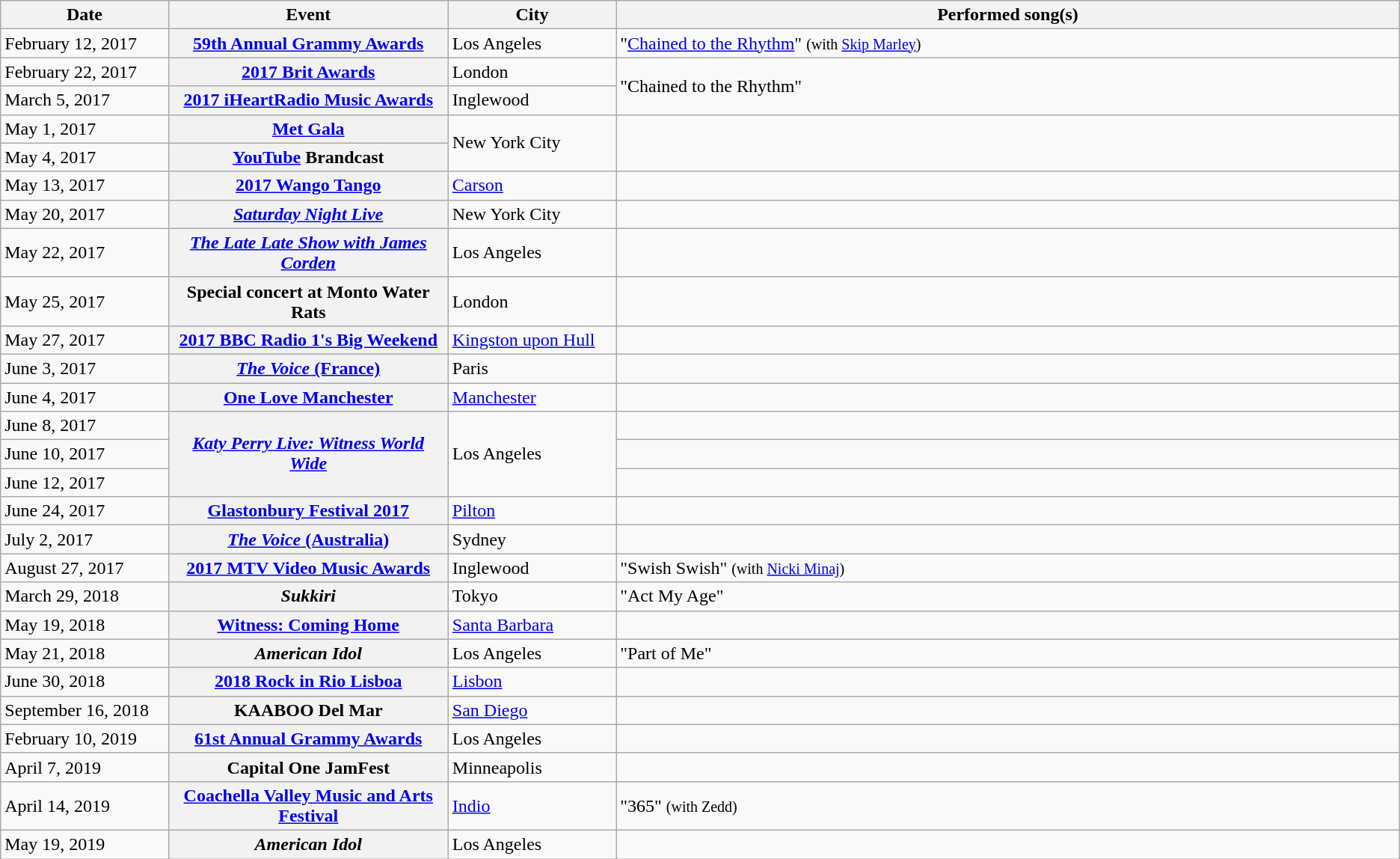<table class="wikitable sortable plainrowheaders">
<tr>
<th style="width:12%;">Date</th>
<th style="width:20%;">Event</th>
<th style="width:12%;">City</th>
<th>Performed song(s)</th>
</tr>
<tr>
<td>February 12, 2017</td>
<th scope="row"><a href='#'>59th Annual Grammy Awards</a></th>
<td>Los Angeles</td>
<td>"<a href='#'>Chained to the Rhythm</a>" <small>(with <a href='#'>Skip Marley</a>)</small></td>
</tr>
<tr>
<td>February 22, 2017</td>
<th scope="row"><a href='#'>2017 Brit Awards</a></th>
<td>London</td>
<td rowspan="2">"Chained to the Rhythm"</td>
</tr>
<tr>
<td>March 5, 2017</td>
<th scope="row"><a href='#'>2017 iHeartRadio Music Awards</a></th>
<td>Inglewood</td>
</tr>
<tr>
<td>May 1, 2017</td>
<th scope="row"><a href='#'>Met Gala</a></th>
<td rowspan="2">New York City</td>
<td rowspan="2"></td>
</tr>
<tr>
<td>May 4, 2017</td>
<th scope="row"><a href='#'>YouTube</a> Brandcast</th>
</tr>
<tr>
<td>May 13, 2017</td>
<th scope="row"><a href='#'>2017 Wango Tango</a></th>
<td><a href='#'>Carson</a></td>
<td></td>
</tr>
<tr>
<td>May 20, 2017</td>
<th scope="row"><em><a href='#'>Saturday Night Live</a></em></th>
<td>New York City</td>
<td></td>
</tr>
<tr>
<td>May 22, 2017</td>
<th scope="row"><em><a href='#'>The Late Late Show with James Corden</a></em></th>
<td>Los Angeles</td>
<td></td>
</tr>
<tr>
<td>May 25, 2017</td>
<th scope="row">Special concert at Monto Water Rats</th>
<td>London</td>
<td></td>
</tr>
<tr>
<td>May 27, 2017</td>
<th scope="row"><a href='#'>2017 BBC Radio 1's Big Weekend</a></th>
<td><a href='#'>Kingston upon Hull</a></td>
<td></td>
</tr>
<tr>
<td>June 3, 2017</td>
<th scope="row"><a href='#'><em>The Voice</em> (France)</a></th>
<td>Paris</td>
<td></td>
</tr>
<tr>
<td>June 4, 2017</td>
<th scope="row"><a href='#'>One Love Manchester</a></th>
<td><a href='#'>Manchester</a></td>
<td></td>
</tr>
<tr>
<td>June 8, 2017</td>
<th scope="row" rowspan="3"><em><a href='#'>Katy Perry Live: Witness World Wide</a></em></th>
<td rowspan="3">Los Angeles</td>
<td></td>
</tr>
<tr>
<td>June 10, 2017</td>
<td></td>
</tr>
<tr>
<td>June 12, 2017</td>
<td></td>
</tr>
<tr>
<td>June 24, 2017</td>
<th scope="row"><a href='#'>Glastonbury Festival 2017</a></th>
<td><a href='#'>Pilton</a></td>
<td></td>
</tr>
<tr>
<td>July 2, 2017</td>
<th scope="row"><a href='#'><em>The Voice</em> (Australia)</a></th>
<td>Sydney</td>
<td></td>
</tr>
<tr>
<td>August 27, 2017</td>
<th scope="row"><a href='#'>2017 MTV Video Music Awards</a></th>
<td>Inglewood</td>
<td>"Swish Swish" <small>(with <a href='#'>Nicki Minaj</a>)</small></td>
</tr>
<tr>
<td>March 29, 2018</td>
<th scope="row"><em>Sukkiri</em></th>
<td>Tokyo</td>
<td>"Act My Age"</td>
</tr>
<tr>
<td>May 19, 2018</td>
<th scope="row"><a href='#'>Witness: Coming Home</a></th>
<td><a href='#'>Santa Barbara</a></td>
<td></td>
</tr>
<tr>
<td>May 21, 2018</td>
<th scope="row"><em>American Idol</em></th>
<td>Los Angeles</td>
<td>"Part of Me"</td>
</tr>
<tr>
<td>June 30, 2018</td>
<th scope="row"><a href='#'>2018 Rock in Rio Lisboa</a></th>
<td><a href='#'>Lisbon</a></td>
<td></td>
</tr>
<tr>
<td>September 16, 2018</td>
<th scope="row">KAABOO Del Mar</th>
<td><a href='#'>San Diego</a></td>
<td></td>
</tr>
<tr>
<td>February 10, 2019</td>
<th scope="row"><a href='#'>61st Annual Grammy Awards</a></th>
<td>Los Angeles</td>
<td></td>
</tr>
<tr>
<td>April 7, 2019</td>
<th scope="row">Capital One JamFest</th>
<td>Minneapolis</td>
<td></td>
</tr>
<tr>
<td>April 14, 2019</td>
<th scope="row"><a href='#'>Coachella Valley Music and Arts Festival</a></th>
<td><a href='#'>Indio</a></td>
<td>"365" <small>(with Zedd)</small></td>
</tr>
<tr>
<td>May 19, 2019</td>
<th scope="row"><em>American Idol</em></th>
<td>Los Angeles</td>
<td></td>
</tr>
</table>
